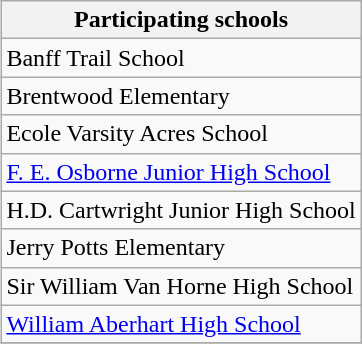<table class="wikitable" align=right>
<tr>
<th>Participating schools</th>
</tr>
<tr>
<td>Banff Trail School</td>
</tr>
<tr>
<td>Brentwood Elementary</td>
</tr>
<tr>
<td>Ecole Varsity Acres School</td>
</tr>
<tr>
<td><a href='#'>F. E. Osborne Junior High School</a></td>
</tr>
<tr>
<td>H.D. Cartwright Junior High School</td>
</tr>
<tr>
<td>Jerry Potts Elementary</td>
</tr>
<tr>
<td>Sir William Van Horne High School</td>
</tr>
<tr>
<td><a href='#'>William Aberhart High School</a></td>
</tr>
<tr>
</tr>
</table>
